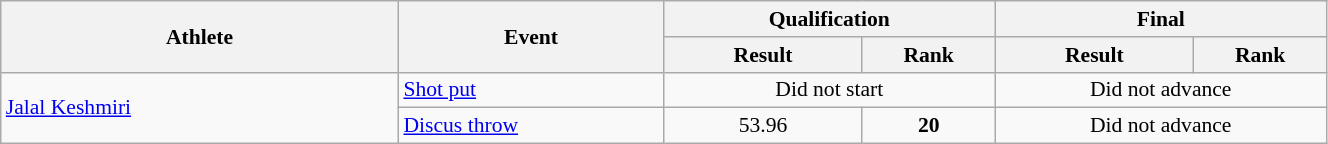<table class="wikitable" width="70%" style="text-align:center; font-size:90%">
<tr>
<th rowspan="2" width="30%">Athlete</th>
<th rowspan="2" width="20%">Event</th>
<th colspan="2" width="25%">Qualification</th>
<th colspan="2" width="25%">Final</th>
</tr>
<tr>
<th width="15%">Result</th>
<th>Rank</th>
<th width="15%">Result</th>
<th>Rank</th>
</tr>
<tr>
<td rowspan=2 align="left"><a href='#'>Jalal Keshmiri</a></td>
<td align="left"><a href='#'>Shot put</a></td>
<td colspan=2 align=center>Did not start</td>
<td colspan=2 align=center>Did not advance</td>
</tr>
<tr>
<td align="left"><a href='#'>Discus throw</a></td>
<td>53.96</td>
<td><strong>20</strong></td>
<td colspan=2 align=center>Did not advance</td>
</tr>
</table>
